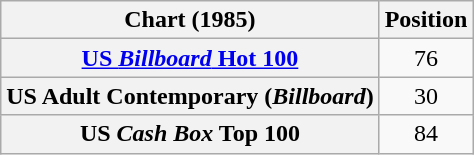<table class="wikitable sortable plainrowheaders" style="text-align:center">
<tr>
<th>Chart (1985)</th>
<th>Position</th>
</tr>
<tr>
<th scope="row"><a href='#'>US <em>Billboard</em> Hot 100</a></th>
<td>76</td>
</tr>
<tr>
<th scope="row">US Adult Contemporary (<em>Billboard</em>)</th>
<td>30</td>
</tr>
<tr>
<th scope="row">US <em>Cash Box</em> Top 100</th>
<td>84</td>
</tr>
</table>
